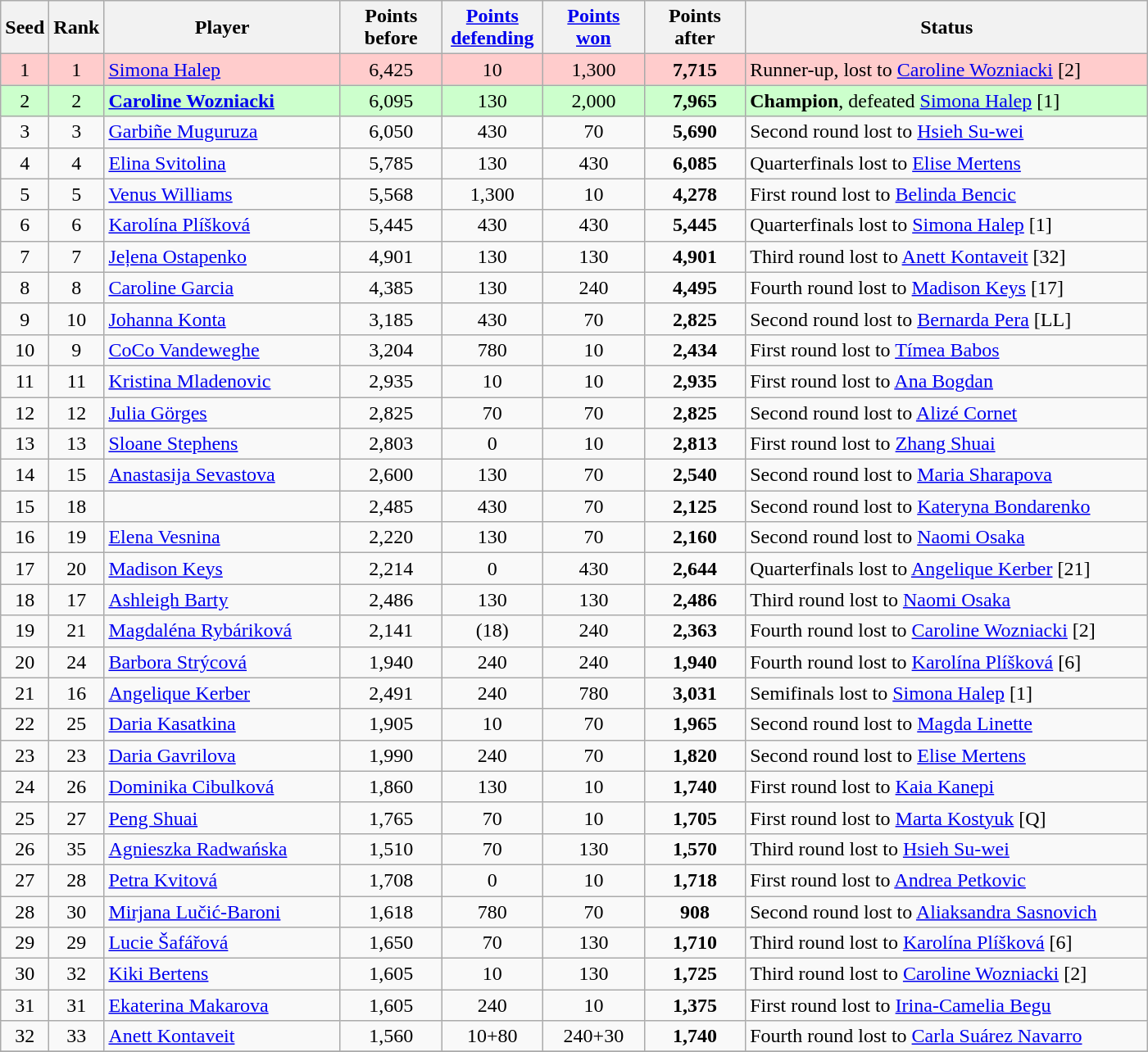<table class="wikitable sortable">
<tr>
<th style="width:30px;">Seed</th>
<th style="width:30px;">Rank</th>
<th style="width:185px;">Player</th>
<th style="width:75px;">Points before</th>
<th style="width:75px;"><a href='#'>Points defending</a></th>
<th style="width:75px;"><a href='#'>Points won</a></th>
<th style="width:75px;">Points after</th>
<th style="width:320px;">Status</th>
</tr>
<tr style="background:#fcc;">
<td style="text-align:center;">1</td>
<td style="text-align:center;">1</td>
<td> <a href='#'>Simona Halep</a></td>
<td style="text-align:center;">6,425</td>
<td style="text-align:center;">10</td>
<td style="text-align:center;">1,300</td>
<td style="text-align:center;"><strong>7,715</strong></td>
<td>Runner-up, lost to  <a href='#'>Caroline Wozniacki</a> [2]</td>
</tr>
<tr style="background:#cfc;">
<td style="text-align:center;">2</td>
<td style="text-align:center;">2</td>
<td> <strong><a href='#'>Caroline Wozniacki</a></strong></td>
<td style="text-align:center;">6,095</td>
<td style="text-align:center;">130</td>
<td style="text-align:center;">2,000</td>
<td style="text-align:center;"><strong>7,965</strong></td>
<td><strong>Champion</strong>, defeated  <a href='#'>Simona Halep</a> [1]</td>
</tr>
<tr>
<td style="text-align:center;">3</td>
<td style="text-align:center;">3</td>
<td> <a href='#'>Garbiñe Muguruza</a></td>
<td style="text-align:center;">6,050</td>
<td style="text-align:center;">430</td>
<td style="text-align:center;">70</td>
<td style="text-align:center;"><strong>5,690</strong></td>
<td>Second round lost to  <a href='#'>Hsieh Su-wei</a></td>
</tr>
<tr>
<td style="text-align:center;">4</td>
<td style="text-align:center;">4</td>
<td> <a href='#'>Elina Svitolina</a></td>
<td style="text-align:center;">5,785</td>
<td style="text-align:center;">130</td>
<td style="text-align:center;">430</td>
<td style="text-align:center;"><strong>6,085</strong></td>
<td>Quarterfinals lost to  <a href='#'>Elise Mertens</a></td>
</tr>
<tr>
<td style="text-align:center;">5</td>
<td style="text-align:center;">5</td>
<td> <a href='#'>Venus Williams</a></td>
<td style="text-align:center;">5,568</td>
<td style="text-align:center;">1,300</td>
<td style="text-align:center;">10</td>
<td style="text-align:center;"><strong>4,278</strong></td>
<td>First round lost to  <a href='#'>Belinda Bencic</a></td>
</tr>
<tr>
<td style="text-align:center;">6</td>
<td style="text-align:center;">6</td>
<td> <a href='#'>Karolína Plíšková</a></td>
<td style="text-align:center;">5,445</td>
<td style="text-align:center;">430</td>
<td style="text-align:center;">430</td>
<td style="text-align:center;"><strong>5,445</strong></td>
<td>Quarterfinals lost to  <a href='#'>Simona Halep</a> [1]</td>
</tr>
<tr>
<td style="text-align:center;">7</td>
<td style="text-align:center;">7</td>
<td> <a href='#'>Jeļena Ostapenko</a></td>
<td style="text-align:center;">4,901</td>
<td style="text-align:center;">130</td>
<td style="text-align:center;">130</td>
<td style="text-align:center;"><strong>4,901</strong></td>
<td>Third round lost to  <a href='#'>Anett Kontaveit</a> [32]</td>
</tr>
<tr>
<td style="text-align:center;">8</td>
<td style="text-align:center;">8</td>
<td> <a href='#'>Caroline Garcia</a></td>
<td style="text-align:center;">4,385</td>
<td style="text-align:center;">130</td>
<td style="text-align:center;">240</td>
<td style="text-align:center;"><strong>4,495</strong></td>
<td>Fourth round lost to  <a href='#'>Madison Keys</a> [17]</td>
</tr>
<tr>
<td style="text-align:center;">9</td>
<td style="text-align:center;">10</td>
<td> <a href='#'>Johanna Konta</a></td>
<td style="text-align:center;">3,185</td>
<td style="text-align:center;">430</td>
<td style="text-align:center;">70</td>
<td style="text-align:center;"><strong>2,825</strong></td>
<td>Second round lost to  <a href='#'>Bernarda Pera</a> [LL]</td>
</tr>
<tr>
<td style="text-align:center;">10</td>
<td style="text-align:center;">9</td>
<td> <a href='#'>CoCo Vandeweghe</a></td>
<td style="text-align:center;">3,204</td>
<td style="text-align:center;">780</td>
<td style="text-align:center;">10</td>
<td style="text-align:center;"><strong>2,434</strong></td>
<td>First round lost to  <a href='#'>Tímea Babos</a></td>
</tr>
<tr>
<td style="text-align:center;">11</td>
<td style="text-align:center;">11</td>
<td> <a href='#'>Kristina Mladenovic</a></td>
<td style="text-align:center;">2,935</td>
<td style="text-align:center;">10</td>
<td style="text-align:center;">10</td>
<td style="text-align:center;"><strong>2,935</strong></td>
<td>First round lost to  <a href='#'>Ana Bogdan</a></td>
</tr>
<tr>
<td style="text-align:center;">12</td>
<td style="text-align:center;">12</td>
<td> <a href='#'>Julia Görges</a></td>
<td style="text-align:center;">2,825</td>
<td style="text-align:center;">70</td>
<td style="text-align:center;">70</td>
<td style="text-align:center;"><strong>2,825</strong></td>
<td>Second round lost to  <a href='#'>Alizé Cornet</a></td>
</tr>
<tr>
<td style="text-align:center;">13</td>
<td style="text-align:center;">13</td>
<td> <a href='#'>Sloane Stephens</a></td>
<td style="text-align:center;">2,803</td>
<td style="text-align:center;">0</td>
<td style="text-align:center;">10</td>
<td style="text-align:center;"><strong>2,813</strong></td>
<td>First round lost to  <a href='#'>Zhang Shuai</a></td>
</tr>
<tr>
<td style="text-align:center;">14</td>
<td style="text-align:center;">15</td>
<td> <a href='#'>Anastasija Sevastova</a></td>
<td style="text-align:center;">2,600</td>
<td style="text-align:center;">130</td>
<td style="text-align:center;">70</td>
<td style="text-align:center;"><strong>2,540</strong></td>
<td>Second round lost to  <a href='#'>Maria Sharapova</a></td>
</tr>
<tr>
<td style="text-align:center;">15</td>
<td style="text-align:center;">18</td>
<td></td>
<td style="text-align:center;">2,485</td>
<td style="text-align:center;">430</td>
<td style="text-align:center;">70</td>
<td style="text-align:center;"><strong>2,125</strong></td>
<td>Second round lost to  <a href='#'>Kateryna Bondarenko</a></td>
</tr>
<tr>
<td style="text-align:center;">16</td>
<td style="text-align:center;">19</td>
<td> <a href='#'>Elena Vesnina</a></td>
<td style="text-align:center;">2,220</td>
<td style="text-align:center;">130</td>
<td style="text-align:center;">70</td>
<td style="text-align:center;"><strong>2,160</strong></td>
<td>Second round lost to  <a href='#'>Naomi Osaka</a></td>
</tr>
<tr>
<td style="text-align:center;">17</td>
<td style="text-align:center;">20</td>
<td> <a href='#'>Madison Keys</a></td>
<td style="text-align:center;">2,214</td>
<td style="text-align:center;">0</td>
<td style="text-align:center;">430</td>
<td style="text-align:center;"><strong>2,644</strong></td>
<td>Quarterfinals lost to  <a href='#'>Angelique Kerber</a> [21]</td>
</tr>
<tr>
<td style="text-align:center;">18</td>
<td style="text-align:center;">17</td>
<td> <a href='#'>Ashleigh Barty</a></td>
<td style="text-align:center;">2,486</td>
<td style="text-align:center;">130</td>
<td style="text-align:center;">130</td>
<td style="text-align:center;"><strong>2,486</strong></td>
<td>Third round lost to  <a href='#'>Naomi Osaka</a></td>
</tr>
<tr>
<td style="text-align:center;">19</td>
<td style="text-align:center;">21</td>
<td> <a href='#'>Magdaléna Rybáriková</a></td>
<td style="text-align:center;">2,141</td>
<td style="text-align:center;">(18)</td>
<td style="text-align:center;">240</td>
<td style="text-align:center;"><strong>2,363</strong></td>
<td>Fourth round lost to  <a href='#'>Caroline Wozniacki</a> [2]</td>
</tr>
<tr>
<td style="text-align:center;">20</td>
<td style="text-align:center;">24</td>
<td> <a href='#'>Barbora Strýcová</a></td>
<td style="text-align:center;">1,940</td>
<td style="text-align:center;">240</td>
<td style="text-align:center;">240</td>
<td style="text-align:center;"><strong>1,940</strong></td>
<td>Fourth round lost to  <a href='#'>Karolína Plíšková</a> [6]</td>
</tr>
<tr>
<td style="text-align:center;">21</td>
<td style="text-align:center;">16</td>
<td> <a href='#'>Angelique Kerber</a></td>
<td style="text-align:center;">2,491</td>
<td style="text-align:center;">240</td>
<td style="text-align:center;">780</td>
<td style="text-align:center;"><strong>3,031</strong></td>
<td>Semifinals lost to  <a href='#'>Simona Halep</a> [1]</td>
</tr>
<tr>
<td style="text-align:center;">22</td>
<td style="text-align:center;">25</td>
<td> <a href='#'>Daria Kasatkina</a></td>
<td style="text-align:center;">1,905</td>
<td style="text-align:center;">10</td>
<td style="text-align:center;">70</td>
<td style="text-align:center;"><strong>1,965</strong></td>
<td>Second round lost to  <a href='#'>Magda Linette</a></td>
</tr>
<tr>
<td style="text-align:center;">23</td>
<td style="text-align:center;">23</td>
<td> <a href='#'>Daria Gavrilova</a></td>
<td style="text-align:center;">1,990</td>
<td style="text-align:center;">240</td>
<td style="text-align:center;">70</td>
<td style="text-align:center;"><strong>1,820</strong></td>
<td>Second round lost to  <a href='#'>Elise Mertens</a></td>
</tr>
<tr>
<td style="text-align:center;">24</td>
<td style="text-align:center;">26</td>
<td> <a href='#'>Dominika Cibulková</a></td>
<td style="text-align:center;">1,860</td>
<td style="text-align:center;">130</td>
<td style="text-align:center;">10</td>
<td style="text-align:center;"><strong>1,740</strong></td>
<td>First round lost to  <a href='#'>Kaia Kanepi</a></td>
</tr>
<tr>
<td style="text-align:center;">25</td>
<td style="text-align:center;">27</td>
<td> <a href='#'>Peng Shuai</a></td>
<td style="text-align:center;">1,765</td>
<td style="text-align:center;">70</td>
<td style="text-align:center;">10</td>
<td style="text-align:center;"><strong>1,705</strong></td>
<td>First round lost to  <a href='#'>Marta Kostyuk</a> [Q]</td>
</tr>
<tr>
<td style="text-align:center;">26</td>
<td style="text-align:center;">35</td>
<td> <a href='#'>Agnieszka Radwańska</a></td>
<td style="text-align:center;">1,510</td>
<td style="text-align:center;">70</td>
<td style="text-align:center;">130</td>
<td style="text-align:center;"><strong>1,570</strong></td>
<td>Third round lost to  <a href='#'>Hsieh Su-wei</a></td>
</tr>
<tr>
<td style="text-align:center;">27</td>
<td style="text-align:center;">28</td>
<td> <a href='#'>Petra Kvitová</a></td>
<td style="text-align:center;">1,708</td>
<td style="text-align:center;">0</td>
<td style="text-align:center;">10</td>
<td style="text-align:center;"><strong>1,718</strong></td>
<td>First round lost to  <a href='#'>Andrea Petkovic</a></td>
</tr>
<tr>
<td style="text-align:center;">28</td>
<td style="text-align:center;">30</td>
<td> <a href='#'>Mirjana Lučić-Baroni</a></td>
<td style="text-align:center;">1,618</td>
<td style="text-align:center;">780</td>
<td style="text-align:center;">70</td>
<td style="text-align:center;"><strong>908</strong></td>
<td>Second round lost to  <a href='#'>Aliaksandra Sasnovich</a></td>
</tr>
<tr>
<td style="text-align:center;">29</td>
<td style="text-align:center;">29</td>
<td> <a href='#'>Lucie Šafářová</a></td>
<td style="text-align:center;">1,650</td>
<td style="text-align:center;">70</td>
<td style="text-align:center;">130</td>
<td style="text-align:center;"><strong>1,710</strong></td>
<td>Third round lost to  <a href='#'>Karolína Plíšková</a> [6]</td>
</tr>
<tr>
<td style="text-align:center;">30</td>
<td style="text-align:center;">32</td>
<td> <a href='#'>Kiki Bertens</a></td>
<td style="text-align:center;">1,605</td>
<td style="text-align:center;">10</td>
<td style="text-align:center;">130</td>
<td style="text-align:center;"><strong>1,725</strong></td>
<td>Third round lost to  <a href='#'>Caroline Wozniacki</a> [2]</td>
</tr>
<tr>
<td style="text-align:center;">31</td>
<td style="text-align:center;">31</td>
<td> <a href='#'>Ekaterina Makarova</a></td>
<td style="text-align:center;">1,605</td>
<td style="text-align:center;">240</td>
<td style="text-align:center;">10</td>
<td style="text-align:center;"><strong>1,375</strong></td>
<td>First round lost to  <a href='#'>Irina-Camelia Begu</a></td>
</tr>
<tr>
<td style="text-align:center;">32</td>
<td style="text-align:center;">33</td>
<td> <a href='#'>Anett Kontaveit</a></td>
<td style="text-align:center;">1,560</td>
<td style="text-align:center;">10+80</td>
<td style="text-align:center;">240+30</td>
<td style="text-align:center;"><strong>1,740</strong></td>
<td>Fourth round lost to  <a href='#'>Carla Suárez Navarro</a></td>
</tr>
<tr>
</tr>
</table>
